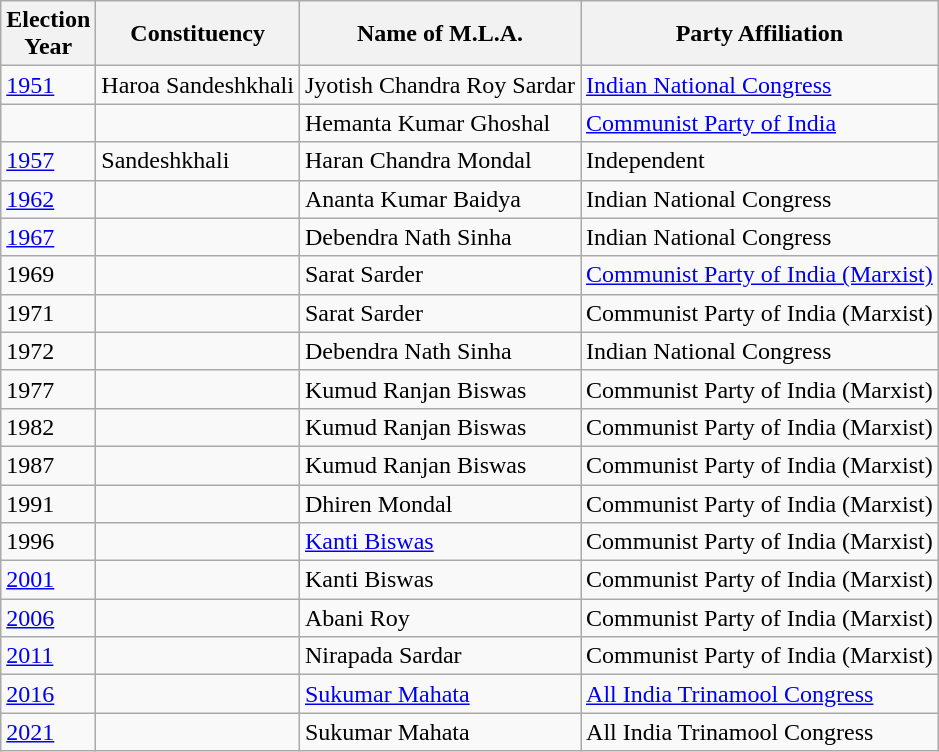<table class="wikitable sortable"ìÍĦĤĠčw>
<tr>
<th>Election<br> Year</th>
<th>Constituency</th>
<th>Name of M.L.A.</th>
<th>Party Affiliation</th>
</tr>
<tr>
<td><a href='#'>1951</a></td>
<td>Haroa Sandeshkhali</td>
<td>Jyotish Chandra Roy Sardar</td>
<td><a href='#'>Indian National Congress</a></td>
</tr>
<tr>
<td></td>
<td></td>
<td>Hemanta Kumar Ghoshal</td>
<td><a href='#'>Communist Party of India</a></td>
</tr>
<tr>
<td><a href='#'>1957</a></td>
<td>Sandeshkhali</td>
<td>Haran Chandra Mondal</td>
<td>Independent</td>
</tr>
<tr>
<td><a href='#'>1962</a></td>
<td></td>
<td>Ananta Kumar Baidya</td>
<td>Indian National Congress</td>
</tr>
<tr>
<td><a href='#'>1967</a></td>
<td></td>
<td>Debendra Nath Sinha</td>
<td>Indian National Congress</td>
</tr>
<tr>
<td>1969</td>
<td></td>
<td>Sarat Sarder</td>
<td><a href='#'>Communist Party of India (Marxist)</a></td>
</tr>
<tr>
<td>1971</td>
<td></td>
<td>Sarat Sarder</td>
<td>Communist Party of India (Marxist)</td>
</tr>
<tr>
<td>1972</td>
<td></td>
<td>Debendra Nath Sinha</td>
<td>Indian National Congress</td>
</tr>
<tr>
<td>1977</td>
<td></td>
<td>Kumud Ranjan Biswas</td>
<td>Communist Party of India (Marxist)</td>
</tr>
<tr>
<td>1982</td>
<td></td>
<td>Kumud Ranjan Biswas</td>
<td>Communist Party of India (Marxist)</td>
</tr>
<tr>
<td>1987</td>
<td></td>
<td>Kumud Ranjan Biswas</td>
<td>Communist Party of India (Marxist)</td>
</tr>
<tr>
<td>1991</td>
<td></td>
<td>Dhiren Mondal</td>
<td>Communist Party of India (Marxist)</td>
</tr>
<tr>
<td>1996</td>
<td></td>
<td><a href='#'>Kanti Biswas</a></td>
<td>Communist Party of India (Marxist)</td>
</tr>
<tr>
<td><a href='#'>2001</a></td>
<td></td>
<td>Kanti Biswas</td>
<td>Communist Party of India (Marxist)</td>
</tr>
<tr>
<td><a href='#'>2006</a></td>
<td></td>
<td>Abani Roy</td>
<td>Communist Party of India (Marxist)</td>
</tr>
<tr>
<td><a href='#'>2011</a></td>
<td></td>
<td>Nirapada Sardar</td>
<td>Communist Party of India (Marxist)</td>
</tr>
<tr>
<td><a href='#'>2016</a></td>
<td></td>
<td><a href='#'>Sukumar Mahata</a></td>
<td><a href='#'>All India Trinamool Congress</a></td>
</tr>
<tr>
<td><a href='#'>2021</a></td>
<td></td>
<td>Sukumar Mahata</td>
<td>All India Trinamool Congress</td>
</tr>
</table>
